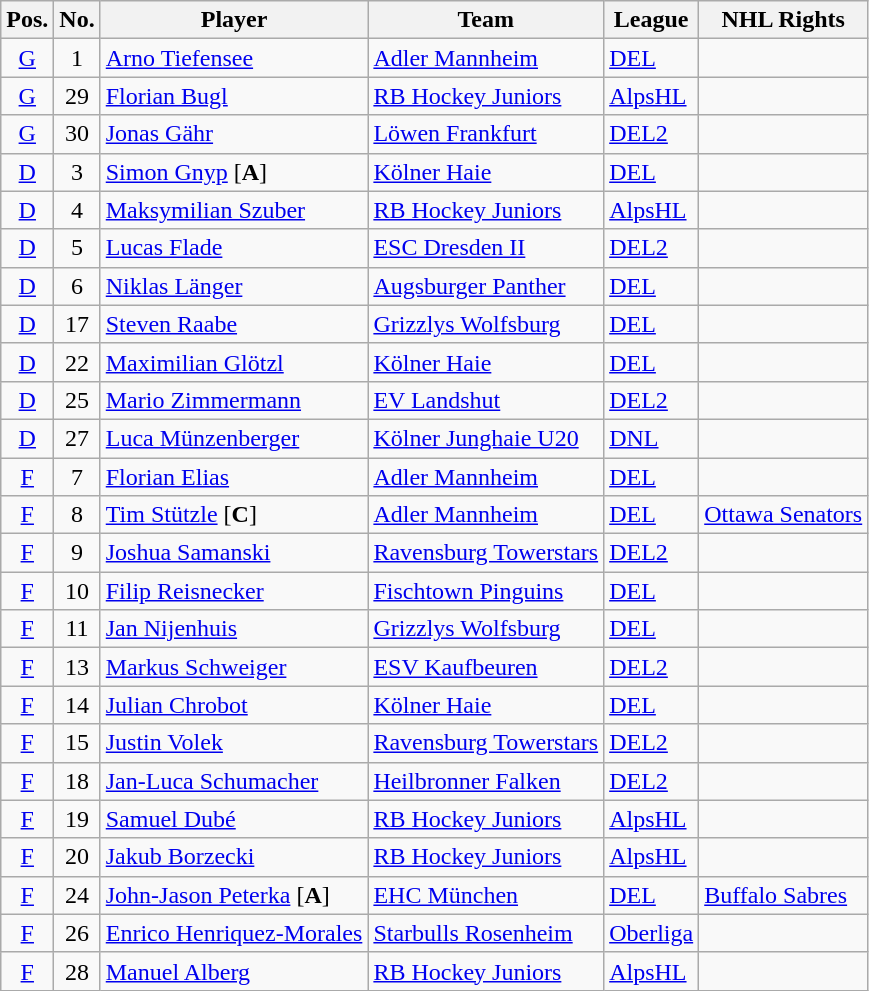<table class="wikitable sortable">
<tr>
<th>Pos.</th>
<th>No.</th>
<th>Player</th>
<th>Team</th>
<th>League</th>
<th>NHL Rights</th>
</tr>
<tr>
<td style="text-align:center;"><a href='#'>G</a></td>
<td style="text-align:center;">1</td>
<td><a href='#'>Arno Tiefensee</a></td>
<td> <a href='#'>Adler Mannheim</a></td>
<td> <a href='#'>DEL</a></td>
<td></td>
</tr>
<tr>
<td style="text-align:center;"><a href='#'>G</a></td>
<td style="text-align:center;">29</td>
<td><a href='#'>Florian Bugl</a></td>
<td> <a href='#'>RB Hockey Juniors</a></td>
<td><a href='#'>AlpsHL</a></td>
<td></td>
</tr>
<tr>
<td style="text-align:center;"><a href='#'>G</a></td>
<td style="text-align:center;">30</td>
<td><a href='#'>Jonas Gähr</a></td>
<td> <a href='#'>Löwen Frankfurt</a></td>
<td> <a href='#'>DEL2</a></td>
<td></td>
</tr>
<tr>
<td style="text-align:center;"><a href='#'>D</a></td>
<td style="text-align:center;">3</td>
<td><a href='#'>Simon Gnyp</a> [<strong>A</strong>]</td>
<td> <a href='#'>Kölner Haie</a></td>
<td> <a href='#'>DEL</a></td>
<td></td>
</tr>
<tr>
<td style="text-align:center;"><a href='#'>D</a></td>
<td style="text-align:center;">4</td>
<td><a href='#'>Maksymilian Szuber</a></td>
<td> <a href='#'>RB Hockey Juniors</a></td>
<td><a href='#'>AlpsHL</a></td>
<td></td>
</tr>
<tr>
<td style="text-align:center;"><a href='#'>D</a></td>
<td style="text-align:center;">5</td>
<td><a href='#'>Lucas Flade</a></td>
<td> <a href='#'>ESC Dresden II</a></td>
<td> <a href='#'>DEL2</a></td>
<td></td>
</tr>
<tr>
<td style="text-align:center;"><a href='#'>D</a></td>
<td style="text-align:center;">6</td>
<td><a href='#'>Niklas Länger</a></td>
<td> <a href='#'>Augsburger Panther</a></td>
<td> <a href='#'>DEL</a></td>
<td></td>
</tr>
<tr>
<td style="text-align:center;"><a href='#'>D</a></td>
<td style="text-align:center;">17</td>
<td><a href='#'>Steven Raabe</a></td>
<td> <a href='#'>Grizzlys Wolfsburg</a></td>
<td> <a href='#'>DEL</a></td>
<td></td>
</tr>
<tr>
<td style="text-align:center;"><a href='#'>D</a></td>
<td style="text-align:center;">22</td>
<td><a href='#'>Maximilian Glötzl</a></td>
<td> <a href='#'>Kölner Haie</a></td>
<td> <a href='#'>DEL</a></td>
<td></td>
</tr>
<tr>
<td style="text-align:center;"><a href='#'>D</a></td>
<td style="text-align:center;">25</td>
<td><a href='#'>Mario Zimmermann</a></td>
<td> <a href='#'>EV Landshut</a></td>
<td> <a href='#'>DEL2</a></td>
<td></td>
</tr>
<tr>
<td style="text-align:center;"><a href='#'>D</a></td>
<td style="text-align:center;">27</td>
<td><a href='#'>Luca Münzenberger</a></td>
<td> <a href='#'>Kölner Junghaie U20</a></td>
<td> <a href='#'>DNL</a></td>
<td></td>
</tr>
<tr>
<td style="text-align:center;"><a href='#'>F</a></td>
<td style="text-align:center;">7</td>
<td><a href='#'>Florian Elias</a></td>
<td> <a href='#'>Adler Mannheim</a></td>
<td> <a href='#'>DEL</a></td>
<td></td>
</tr>
<tr>
<td style="text-align:center;"><a href='#'>F</a></td>
<td style="text-align:center;">8</td>
<td><a href='#'>Tim Stützle</a> [<strong>C</strong>]</td>
<td> <a href='#'>Adler Mannheim</a></td>
<td> <a href='#'>DEL</a></td>
<td><a href='#'>Ottawa Senators</a></td>
</tr>
<tr>
<td style="text-align:center;"><a href='#'>F</a></td>
<td style="text-align:center;">9</td>
<td><a href='#'>Joshua Samanski</a></td>
<td> <a href='#'>Ravensburg Towerstars</a></td>
<td> <a href='#'>DEL2</a></td>
<td></td>
</tr>
<tr>
<td style="text-align:center;"><a href='#'>F</a></td>
<td style="text-align:center;">10</td>
<td><a href='#'>Filip Reisnecker</a></td>
<td> <a href='#'>Fischtown Pinguins</a></td>
<td> <a href='#'>DEL</a></td>
<td></td>
</tr>
<tr>
<td style="text-align:center;"><a href='#'>F</a></td>
<td style="text-align:center;">11</td>
<td><a href='#'>Jan Nijenhuis</a></td>
<td> <a href='#'>Grizzlys Wolfsburg</a></td>
<td> <a href='#'>DEL</a></td>
<td></td>
</tr>
<tr>
<td style="text-align:center;"><a href='#'>F</a></td>
<td style="text-align:center;">13</td>
<td><a href='#'>Markus Schweiger</a></td>
<td> <a href='#'>ESV Kaufbeuren</a></td>
<td> <a href='#'>DEL2</a></td>
<td></td>
</tr>
<tr>
<td style="text-align:center;"><a href='#'>F</a></td>
<td style="text-align:center;">14</td>
<td><a href='#'>Julian Chrobot</a></td>
<td> <a href='#'>Kölner Haie</a></td>
<td> <a href='#'>DEL</a></td>
<td></td>
</tr>
<tr>
<td style="text-align:center;"><a href='#'>F</a></td>
<td style="text-align:center;">15</td>
<td><a href='#'>Justin Volek</a></td>
<td> <a href='#'>Ravensburg Towerstars</a></td>
<td> <a href='#'>DEL2</a></td>
<td></td>
</tr>
<tr>
<td style="text-align:center;"><a href='#'>F</a></td>
<td style="text-align:center;">18</td>
<td><a href='#'>Jan-Luca Schumacher</a></td>
<td> <a href='#'>Heilbronner Falken</a></td>
<td> <a href='#'>DEL2</a></td>
<td></td>
</tr>
<tr>
<td style="text-align:center;"><a href='#'>F</a></td>
<td style="text-align:center;">19</td>
<td><a href='#'>Samuel Dubé</a></td>
<td> <a href='#'>RB Hockey Juniors</a></td>
<td><a href='#'>AlpsHL</a></td>
<td></td>
</tr>
<tr>
<td style="text-align:center;"><a href='#'>F</a></td>
<td style="text-align:center;">20</td>
<td><a href='#'>Jakub Borzecki</a></td>
<td> <a href='#'>RB Hockey Juniors</a></td>
<td><a href='#'>AlpsHL</a></td>
<td></td>
</tr>
<tr>
<td style="text-align:center;"><a href='#'>F</a></td>
<td style="text-align:center;">24</td>
<td><a href='#'>John-Jason Peterka</a> [<strong>A</strong>]</td>
<td> <a href='#'>EHC München</a></td>
<td> <a href='#'>DEL</a></td>
<td><a href='#'>Buffalo Sabres</a></td>
</tr>
<tr>
<td style="text-align:center;"><a href='#'>F</a></td>
<td style="text-align:center;">26</td>
<td><a href='#'>Enrico Henriquez-Morales</a></td>
<td> <a href='#'>Starbulls Rosenheim</a></td>
<td> <a href='#'>Oberliga</a></td>
<td></td>
</tr>
<tr>
<td style="text-align:center;"><a href='#'>F</a></td>
<td style="text-align:center;">28</td>
<td><a href='#'>Manuel Alberg</a></td>
<td> <a href='#'>RB Hockey Juniors</a></td>
<td><a href='#'>AlpsHL</a></td>
<td></td>
</tr>
</table>
